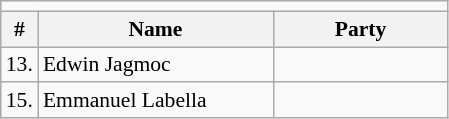<table class=wikitable style="font-size:90%">
<tr>
<td colspan=4 bgcolor=></td>
</tr>
<tr>
<th>#</th>
<th width=150px>Name</th>
<th colspan=2 width=110px>Party</th>
</tr>
<tr>
<td>13.</td>
<td>Edwin Jagmoc</td>
<td></td>
</tr>
<tr>
<td>15.</td>
<td>Emmanuel Labella</td>
<td></td>
</tr>
</table>
